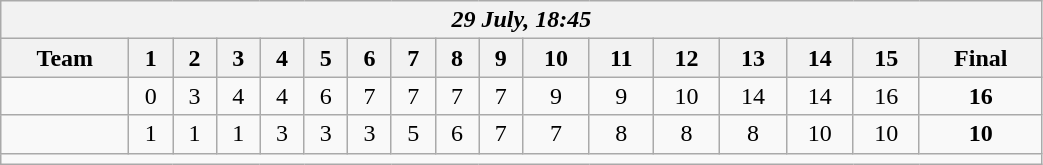<table class=wikitable style="text-align:center; width: 55%">
<tr>
<th colspan=17><em>29 July, 18:45</em></th>
</tr>
<tr>
<th>Team</th>
<th>1</th>
<th>2</th>
<th>3</th>
<th>4</th>
<th>5</th>
<th>6</th>
<th>7</th>
<th>8</th>
<th>9</th>
<th>10</th>
<th>11</th>
<th>12</th>
<th>13</th>
<th>14</th>
<th>15</th>
<th>Final</th>
</tr>
<tr>
<td align=left><strong></strong></td>
<td>0</td>
<td>3</td>
<td>4</td>
<td>4</td>
<td>6</td>
<td>7</td>
<td>7</td>
<td>7</td>
<td>7</td>
<td>9</td>
<td>9</td>
<td>10</td>
<td>14</td>
<td>14</td>
<td>16</td>
<td><strong>16</strong></td>
</tr>
<tr>
<td align=left></td>
<td>1</td>
<td>1</td>
<td>1</td>
<td>3</td>
<td>3</td>
<td>3</td>
<td>5</td>
<td>6</td>
<td>7</td>
<td>7</td>
<td>8</td>
<td>8</td>
<td>8</td>
<td>10</td>
<td>10</td>
<td><strong>10</strong></td>
</tr>
<tr>
<td colspan=17></td>
</tr>
</table>
